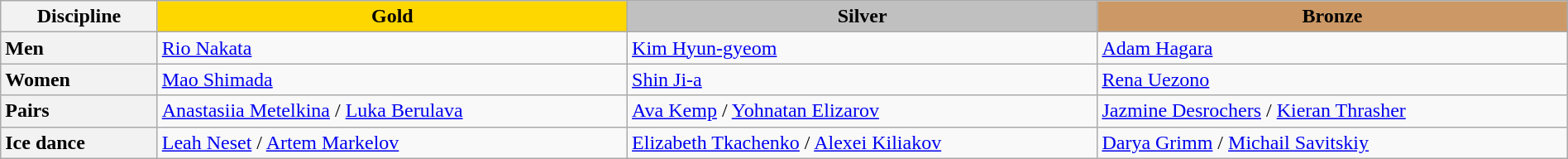<table class="wikitable unsortable" style="text-align:left; width:100%;">
<tr>
<th scope="col" style="width:10%">Discipline</th>
<td scope="col" style="text-align:center; width:30%; background:gold"><strong>Gold</strong></td>
<td scope="col" style="text-align:center; width:30%; background:silver"><strong>Silver</strong></td>
<td scope="col" style="text-align:center; width:30%; background:#c96"><strong>Bronze</strong></td>
</tr>
<tr>
<th scope=row" style="text-align:left">Men</th>
<td> <a href='#'>Rio Nakata</a></td>
<td> <a href='#'>Kim Hyun-gyeom</a></td>
<td> <a href='#'>Adam Hagara</a></td>
</tr>
<tr>
<th scope=row" style="text-align:left">Women</th>
<td> <a href='#'>Mao Shimada</a></td>
<td> <a href='#'>Shin Ji-a</a></td>
<td> <a href='#'>Rena Uezono</a></td>
</tr>
<tr>
<th scope=row" style="text-align:left">Pairs</th>
<td> <a href='#'>Anastasiia Metelkina</a> / <a href='#'>Luka Berulava</a></td>
<td> <a href='#'>Ava Kemp</a> / <a href='#'>Yohnatan Elizarov</a></td>
<td> <a href='#'>Jazmine Desrochers</a> / <a href='#'>Kieran Thrasher</a></td>
</tr>
<tr>
<th scope=row" style="text-align:left">Ice dance</th>
<td> <a href='#'>Leah Neset</a> / <a href='#'>Artem Markelov</a></td>
<td> <a href='#'>Elizabeth Tkachenko</a> / <a href='#'>Alexei Kiliakov</a></td>
<td> <a href='#'>Darya Grimm</a> / <a href='#'>Michail Savitskiy</a></td>
</tr>
</table>
